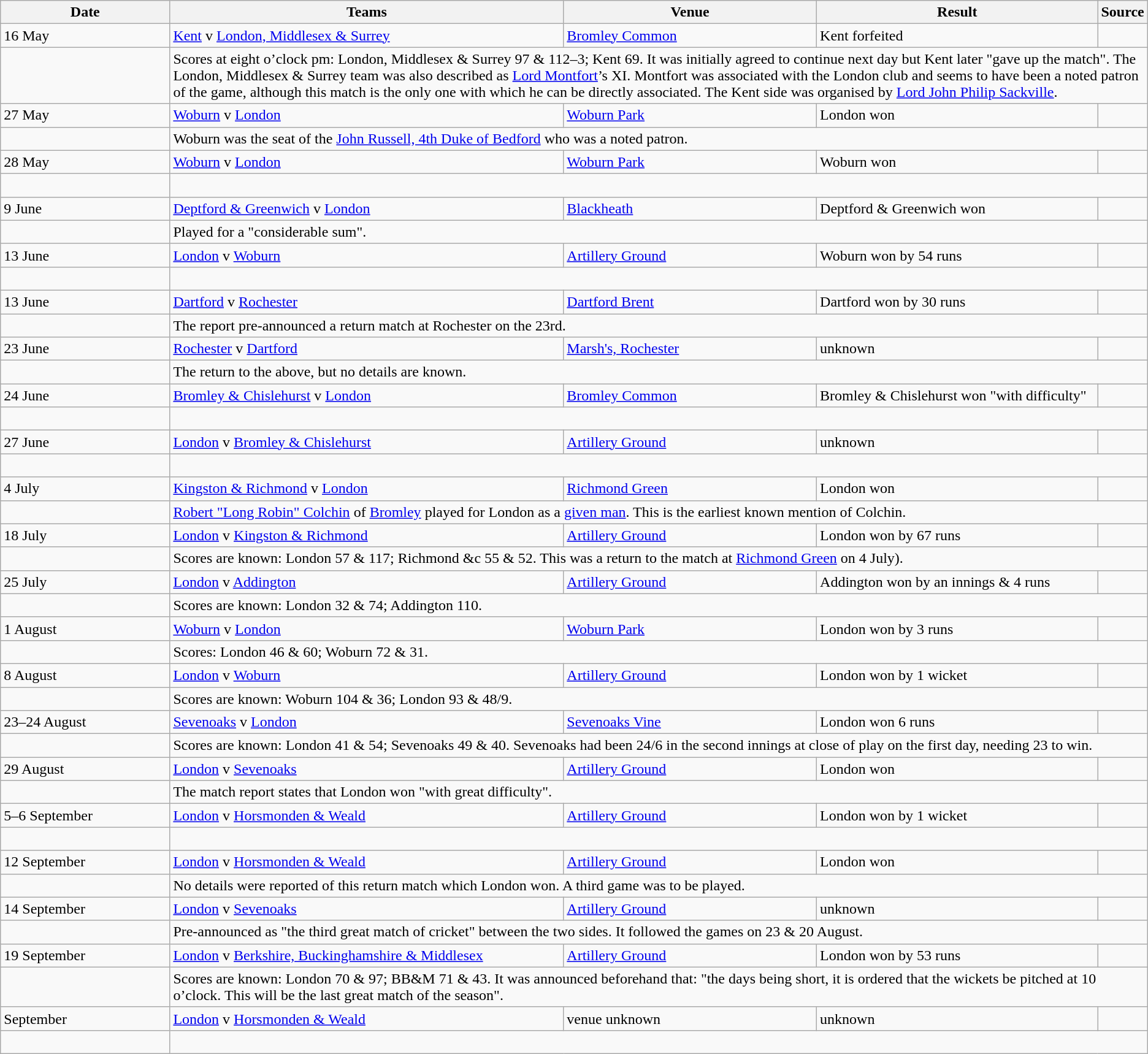<table class="wikitable">
<tr>
<th width="15%">Date</th>
<th width="35%">Teams</th>
<th width="22.5%">Venue</th>
<th width="25%">Result</th>
<th width="2.5%">Source</th>
</tr>
<tr>
<td>16 May</td>
<td><a href='#'>Kent</a> v <a href='#'>London, Middlesex & Surrey</a></td>
<td><a href='#'>Bromley Common</a></td>
<td>Kent forfeited</td>
<td></td>
</tr>
<tr>
<td></td>
<td colspan="4">Scores at eight o’clock pm: London, Middlesex & Surrey 97 & 112–3; Kent 69. It was initially agreed to continue next day but Kent later "gave up the match". The London, Middlesex & Surrey team was also described as <a href='#'>Lord Montfort</a>’s XI. Montfort was associated with the London club and seems to have been a noted patron of the game, although this match is the only one with which he can be directly associated. The Kent side was organised by <a href='#'>Lord John Philip Sackville</a>.</td>
</tr>
<tr>
<td>27 May</td>
<td><a href='#'>Woburn</a> v <a href='#'>London</a></td>
<td><a href='#'>Woburn Park</a></td>
<td>London won</td>
<td></td>
</tr>
<tr>
<td></td>
<td colspan="4">Woburn was the seat of the <a href='#'>John Russell, 4th Duke of Bedford</a> who was a noted patron.</td>
</tr>
<tr>
<td>28 May</td>
<td><a href='#'>Woburn</a> v <a href='#'>London</a></td>
<td><a href='#'>Woburn Park</a></td>
<td>Woburn won</td>
<td></td>
</tr>
<tr>
<td></td>
<td colspan="4"> </td>
</tr>
<tr>
<td>9 June</td>
<td><a href='#'>Deptford & Greenwich</a> v <a href='#'>London</a></td>
<td><a href='#'>Blackheath</a></td>
<td>Deptford & Greenwich won</td>
<td></td>
</tr>
<tr>
<td></td>
<td colspan="4">Played for a "considerable sum".</td>
</tr>
<tr>
<td>13 June</td>
<td><a href='#'>London</a> v <a href='#'>Woburn</a></td>
<td><a href='#'>Artillery Ground</a></td>
<td>Woburn won by 54 runs</td>
<td></td>
</tr>
<tr>
<td></td>
<td colspan="4"> </td>
</tr>
<tr>
<td>13 June</td>
<td><a href='#'>Dartford</a> v <a href='#'>Rochester</a></td>
<td><a href='#'>Dartford Brent</a></td>
<td>Dartford won by 30 runs</td>
<td></td>
</tr>
<tr>
<td></td>
<td colspan="4">The report pre-announced a return match at Rochester on the 23rd.</td>
</tr>
<tr>
<td>23 June</td>
<td><a href='#'>Rochester</a> v <a href='#'>Dartford</a></td>
<td><a href='#'>Marsh's, Rochester</a></td>
<td>unknown</td>
<td></td>
</tr>
<tr>
<td></td>
<td colspan="4">The return to the above, but no details are known.</td>
</tr>
<tr>
<td>24 June</td>
<td><a href='#'>Bromley & Chislehurst</a> v <a href='#'>London</a></td>
<td><a href='#'>Bromley Common</a></td>
<td>Bromley & Chislehurst won "with difficulty"</td>
<td></td>
</tr>
<tr>
<td></td>
<td colspan="4"> </td>
</tr>
<tr>
<td>27 June</td>
<td><a href='#'>London</a> v <a href='#'>Bromley & Chislehurst</a></td>
<td><a href='#'>Artillery Ground</a></td>
<td>unknown</td>
<td></td>
</tr>
<tr>
<td></td>
<td colspan="4"> </td>
</tr>
<tr>
<td>4 July</td>
<td><a href='#'>Kingston & Richmond</a> v <a href='#'>London</a></td>
<td><a href='#'>Richmond Green</a></td>
<td>London won</td>
<td></td>
</tr>
<tr>
<td></td>
<td colspan="4"><a href='#'>Robert "Long Robin" Colchin</a> of <a href='#'>Bromley</a> played for London as a <a href='#'>given man</a>. This is the earliest known mention of Colchin.</td>
</tr>
<tr>
<td>18 July</td>
<td><a href='#'>London</a> v <a href='#'>Kingston & Richmond</a></td>
<td><a href='#'>Artillery Ground</a></td>
<td>London won by 67 runs</td>
<td></td>
</tr>
<tr>
<td></td>
<td colspan="4">Scores are known: London 57 & 117; Richmond &c 55 & 52. This was a return to the match at <a href='#'>Richmond Green</a> on 4 July).</td>
</tr>
<tr>
<td>25 July</td>
<td><a href='#'>London</a> v <a href='#'>Addington</a></td>
<td><a href='#'>Artillery Ground</a></td>
<td>Addington won by an innings & 4 runs</td>
<td></td>
</tr>
<tr>
<td></td>
<td colspan="4">Scores are known: London 32 & 74; Addington 110.</td>
</tr>
<tr>
<td>1 August</td>
<td><a href='#'>Woburn</a> v <a href='#'>London</a></td>
<td><a href='#'>Woburn Park</a></td>
<td>London won by 3 runs</td>
<td></td>
</tr>
<tr>
<td></td>
<td colspan="4">Scores: London 46 & 60; Woburn 72 & 31.</td>
</tr>
<tr>
<td>8 August</td>
<td><a href='#'>London</a> v <a href='#'>Woburn</a></td>
<td><a href='#'>Artillery Ground</a></td>
<td>London won by 1 wicket</td>
<td></td>
</tr>
<tr>
<td></td>
<td colspan="4">Scores are known: Woburn 104 & 36; London 93 & 48/9.</td>
</tr>
<tr>
<td>23–24 August</td>
<td><a href='#'>Sevenoaks</a> v <a href='#'>London</a></td>
<td><a href='#'>Sevenoaks Vine</a></td>
<td>London won 6 runs</td>
<td></td>
</tr>
<tr>
<td></td>
<td colspan="4">Scores are known: London 41 & 54; Sevenoaks 49 & 40. Sevenoaks had been 24/6 in the second innings at close of play on the first day, needing 23 to win.</td>
</tr>
<tr>
<td>29 August</td>
<td><a href='#'>London</a> v <a href='#'>Sevenoaks</a></td>
<td><a href='#'>Artillery Ground</a></td>
<td>London won</td>
<td></td>
</tr>
<tr>
<td></td>
<td colspan="4">The match report states that London won "with great difficulty".</td>
</tr>
<tr>
<td>5–6 September</td>
<td><a href='#'>London</a> v <a href='#'>Horsmonden & Weald</a></td>
<td><a href='#'>Artillery Ground</a></td>
<td>London won by 1 wicket</td>
<td></td>
</tr>
<tr>
<td></td>
<td colspan="4"> </td>
</tr>
<tr>
<td>12 September</td>
<td><a href='#'>London</a> v <a href='#'>Horsmonden & Weald</a></td>
<td><a href='#'>Artillery Ground</a></td>
<td>London won</td>
<td></td>
</tr>
<tr>
<td></td>
<td colspan="4">No details were reported of this return match which London won. A third game was to be played.</td>
</tr>
<tr>
<td>14 September</td>
<td><a href='#'>London</a> v <a href='#'>Sevenoaks</a></td>
<td><a href='#'>Artillery Ground</a></td>
<td>unknown</td>
<td></td>
</tr>
<tr>
<td></td>
<td colspan="4">Pre-announced as "the third great match of cricket" between the two sides. It followed the games on 23 & 20 August.</td>
</tr>
<tr>
<td>19 September</td>
<td><a href='#'>London</a> v <a href='#'>Berkshire, Buckinghamshire & Middlesex</a></td>
<td><a href='#'>Artillery Ground</a></td>
<td>London won by 53 runs</td>
<td></td>
</tr>
<tr>
<td></td>
<td colspan="4">Scores are known: London 70 & 97; BB&M 71 & 43. It was announced beforehand that: "the days being short, it is ordered that the wickets be pitched at 10 o’clock. This will be the last great match of the season".</td>
</tr>
<tr>
<td>September</td>
<td><a href='#'>London</a> v <a href='#'>Horsmonden & Weald</a></td>
<td>venue unknown</td>
<td>unknown</td>
<td></td>
</tr>
<tr>
<td></td>
<td colspan="4"> </td>
</tr>
</table>
